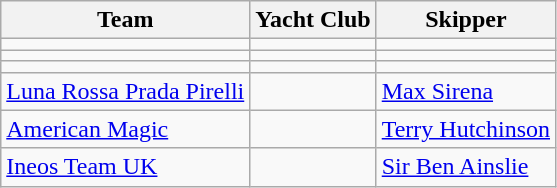<table class="wikitable">
<tr>
<th>Team</th>
<th>Yacht Club</th>
<th>Skipper</th>
</tr>
<tr>
<td> </td>
<td></td>
<td></td>
</tr>
<tr>
<td> </td>
<td></td>
<td></td>
</tr>
<tr>
<td> </td>
<td></td>
<td></td>
</tr>
<tr>
<td> <a href='#'>Luna Rossa Prada Pirelli</a></td>
<td></td>
<td> <a href='#'>Max Sirena</a></td>
</tr>
<tr>
<td> <a href='#'>American Magic</a></td>
<td></td>
<td> <a href='#'>Terry Hutchinson</a></td>
</tr>
<tr>
<td> <a href='#'>Ineos Team UK</a></td>
<td></td>
<td> <a href='#'>Sir Ben Ainslie</a></td>
</tr>
</table>
